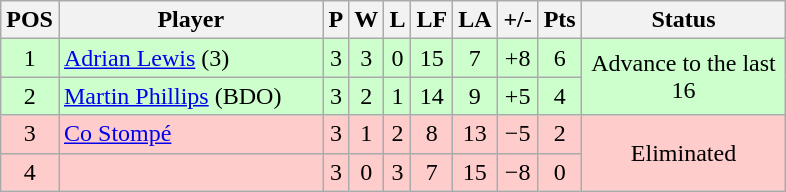<table class="wikitable" style="text-align:center; margin: 1em auto 1em auto, align:left">
<tr>
<th width=20>POS</th>
<th width=169>Player</th>
<th width=3>P</th>
<th width=3>W</th>
<th width=3>L</th>
<th width=20>LF</th>
<th width=20>LA</th>
<th width=20>+/-</th>
<th width=20>Pts</th>
<th width=129>Status</th>
</tr>
<tr style="background:#CCFFCC;">
<td>1</td>
<td style="text-align:left;"> <a href='#'>Adrian Lewis</a> (3)</td>
<td>3</td>
<td>3</td>
<td>0</td>
<td>15</td>
<td>7</td>
<td>+8</td>
<td>6</td>
<td rowspan=2>Advance to the last 16</td>
</tr>
<tr style="background:#CCFFCC;">
<td>2</td>
<td style="text-align:left;"> <a href='#'>Martin Phillips</a> (BDO)</td>
<td>3</td>
<td>2</td>
<td>1</td>
<td>14</td>
<td>9</td>
<td>+5</td>
<td>4</td>
</tr>
<tr style="background:#FFCCCC;">
<td>3</td>
<td style="text-align:left;"> <a href='#'>Co Stompé</a></td>
<td>3</td>
<td>1</td>
<td>2</td>
<td>8</td>
<td>13</td>
<td>−5</td>
<td>2</td>
<td rowspan=2>Eliminated</td>
</tr>
<tr style="background:#FFCCCC;">
<td>4</td>
<td style="text-align:left;"></td>
<td>3</td>
<td>0</td>
<td>3</td>
<td>7</td>
<td>15</td>
<td>−8</td>
<td>0</td>
</tr>
</table>
